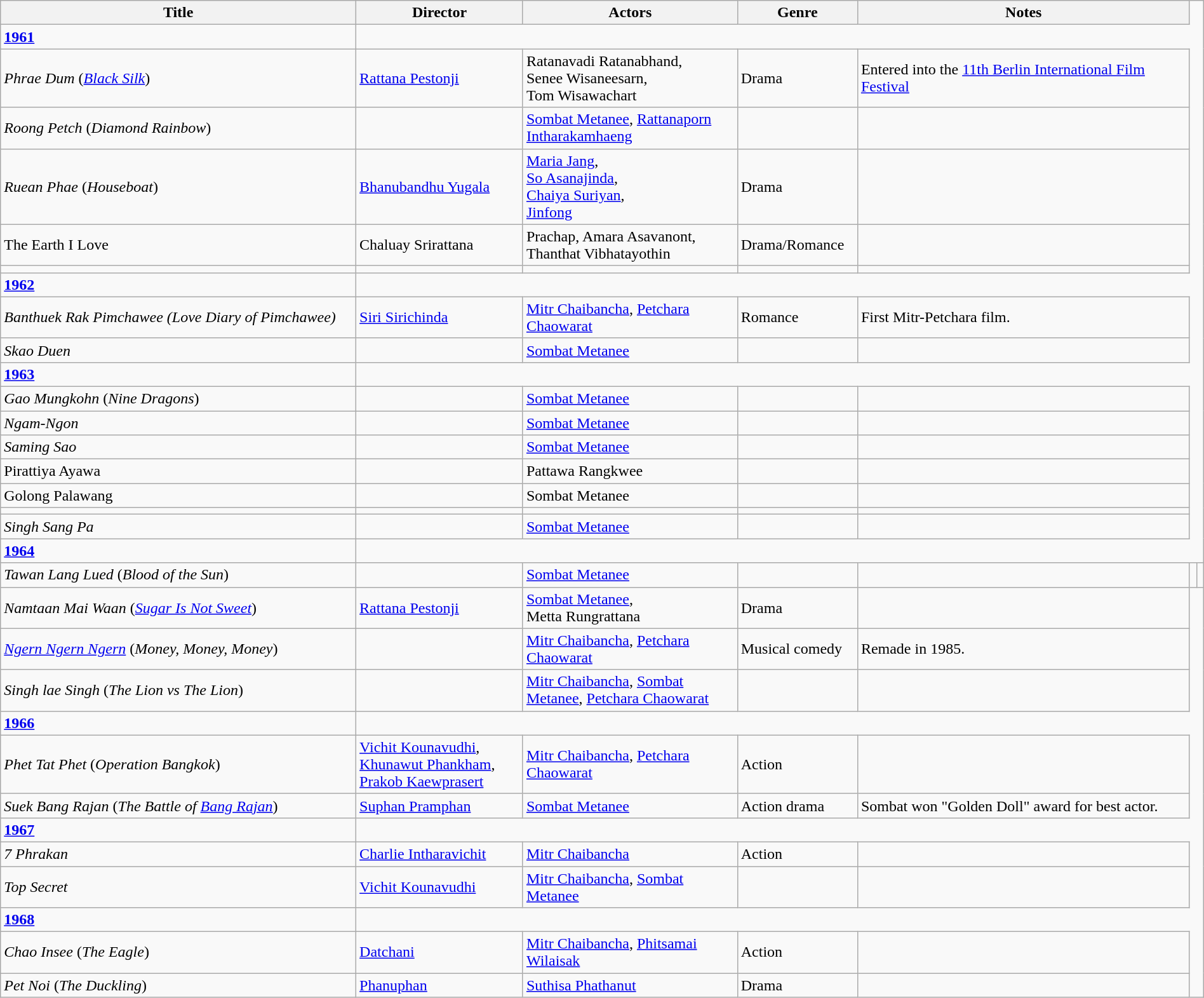<table class="wikitable" style="width:100%;">
<tr>
<th style="width:30%;">Title</th>
<th style="width:14%;">Director</th>
<th style="width:18%;">Actors</th>
<th style="width:10%;">Genre</th>
<th style="width:28%;">Notes</th>
</tr>
<tr>
<td><strong><a href='#'>1961</a></strong></td>
</tr>
<tr>
<td><em>Phrae Dum</em> (<em><a href='#'>Black Silk</a></em>)</td>
<td><a href='#'>Rattana Pestonji</a></td>
<td>Ratanavadi Ratanabhand,<br>Senee Wisaneesarn,<br>Tom Wisawachart</td>
<td>Drama</td>
<td>Entered into the <a href='#'>11th Berlin International Film Festival</a></td>
</tr>
<tr>
<td><em>Roong Petch</em> (<em>Diamond Rainbow</em>)</td>
<td></td>
<td><a href='#'>Sombat Metanee</a>, <a href='#'>Rattanaporn Intharakamhaeng</a></td>
<td></td>
<td></td>
</tr>
<tr>
<td><em>Ruean Phae</em> (<em>Houseboat</em>)</td>
<td><a href='#'>Bhanubandhu Yugala</a></td>
<td><a href='#'>Maria Jang</a>, <br><a href='#'>So Asanajinda</a>, <br><a href='#'>Chaiya Suriyan</a>, <br><a href='#'>Jinfong</a></td>
<td>Drama</td>
<td></td>
</tr>
<tr>
<td>The Earth I Love</td>
<td>Chaluay Srirattana</td>
<td>Prachap, Amara Asavanont, Thanthat Vibhatayothin</td>
<td>Drama/Romance</td>
<td></td>
</tr>
<tr>
<td></td>
<td></td>
<td></td>
<td></td>
<td></td>
</tr>
<tr>
<td><strong><a href='#'>1962</a></strong></td>
</tr>
<tr>
<td><em>Banthuek Rak Pimchawee (Love Diary of Pimchawee)</em></td>
<td><a href='#'>Siri Sirichinda</a></td>
<td><a href='#'>Mitr Chaibancha</a>, <a href='#'>Petchara Chaowarat</a></td>
<td>Romance</td>
<td>First Mitr-Petchara film.</td>
</tr>
<tr>
<td><em>Skao Duen</em></td>
<td></td>
<td><a href='#'>Sombat Metanee</a></td>
<td></td>
<td></td>
</tr>
<tr>
<td><strong><a href='#'>1963</a></strong></td>
</tr>
<tr>
<td><em>Gao Mungkohn</em> (<em>Nine Dragons</em>)</td>
<td></td>
<td><a href='#'>Sombat Metanee</a></td>
<td></td>
<td></td>
</tr>
<tr>
<td><em>Ngam-Ngon</em></td>
<td></td>
<td><a href='#'>Sombat Metanee</a></td>
<td></td>
<td></td>
</tr>
<tr>
<td><em>Saming Sao</em></td>
<td></td>
<td><a href='#'>Sombat Metanee</a></td>
<td></td>
<td></td>
</tr>
<tr>
<td>Pirattiya Ayawa</td>
<td></td>
<td>Pattawa Rangkwee</td>
<td></td>
<td></td>
</tr>
<tr>
<td>Golong Palawang</td>
<td></td>
<td>Sombat Metanee</td>
<td></td>
<td></td>
</tr>
<tr>
<td></td>
<td></td>
<td></td>
<td></td>
<td></td>
</tr>
<tr>
<td><em>Singh Sang Pa</em></td>
<td></td>
<td><a href='#'>Sombat Metanee</a></td>
<td></td>
<td></td>
</tr>
<tr>
<td><strong><a href='#'>1964</a></strong></td>
</tr>
<tr>
<td><em>Tawan Lang Lued</em> (<em>Blood of the Sun</em>)</td>
<td></td>
<td><a href='#'>Sombat Metanee</a></td>
<td></td>
<td></td>
<td></td>
<td></td>
</tr>
<tr>
<td><em>Namtaan Mai Waan</em> (<em><a href='#'>Sugar Is Not Sweet</a></em>)</td>
<td><a href='#'>Rattana Pestonji</a></td>
<td><a href='#'>Sombat Metanee</a>,<br>Metta Rungrattana</td>
<td>Drama</td>
<td></td>
</tr>
<tr>
<td><em><a href='#'>Ngern Ngern Ngern</a></em> (<em>Money, Money, Money</em>)</td>
<td></td>
<td><a href='#'>Mitr Chaibancha</a>, <a href='#'>Petchara Chaowarat</a></td>
<td>Musical comedy</td>
<td>Remade in 1985.</td>
</tr>
<tr>
<td><em>Singh lae Singh</em> (<em>The Lion vs The Lion</em>)</td>
<td></td>
<td><a href='#'>Mitr Chaibancha</a>, <a href='#'>Sombat Metanee</a>, <a href='#'>Petchara Chaowarat</a></td>
<td></td>
<td></td>
</tr>
<tr>
<td><strong><a href='#'>1966</a></strong></td>
</tr>
<tr>
<td><em>Phet Tat Phet</em> (<em>Operation Bangkok</em>)</td>
<td><a href='#'>Vichit Kounavudhi</a>,<br><a href='#'>Khunawut Phankham</a>, <br><a href='#'>Prakob Kaewprasert</a></td>
<td><a href='#'>Mitr Chaibancha</a>, <a href='#'>Petchara Chaowarat</a></td>
<td>Action</td>
<td></td>
</tr>
<tr>
<td><em>Suek Bang Rajan</em> (<em>The Battle of <a href='#'>Bang Rajan</a></em>)</td>
<td><a href='#'>Suphan Pramphan</a></td>
<td><a href='#'>Sombat Metanee</a></td>
<td>Action drama</td>
<td>Sombat won "Golden Doll" award for best actor.</td>
</tr>
<tr>
<td><strong><a href='#'>1967</a></strong></td>
</tr>
<tr>
<td><em>7 Phrakan</em></td>
<td><a href='#'>Charlie Intharavichit</a></td>
<td><a href='#'>Mitr Chaibancha</a></td>
<td>Action</td>
<td></td>
</tr>
<tr>
<td><em>Top Secret</em></td>
<td><a href='#'>Vichit Kounavudhi</a></td>
<td><a href='#'>Mitr Chaibancha</a>, <a href='#'>Sombat Metanee</a></td>
<td></td>
<td></td>
</tr>
<tr>
<td><strong><a href='#'>1968</a></strong></td>
</tr>
<tr>
<td><em>Chao Insee</em> (<em>The Eagle</em>)</td>
<td><a href='#'>Datchani</a></td>
<td><a href='#'>Mitr Chaibancha</a>, <a href='#'>Phitsamai Wilaisak</a></td>
<td>Action</td>
<td></td>
</tr>
<tr>
<td><em>Pet Noi</em> (<em>The Duckling</em>)</td>
<td><a href='#'>Phanuphan</a></td>
<td><a href='#'>Suthisa Phathanut</a></td>
<td>Drama</td>
<td></td>
</tr>
</table>
